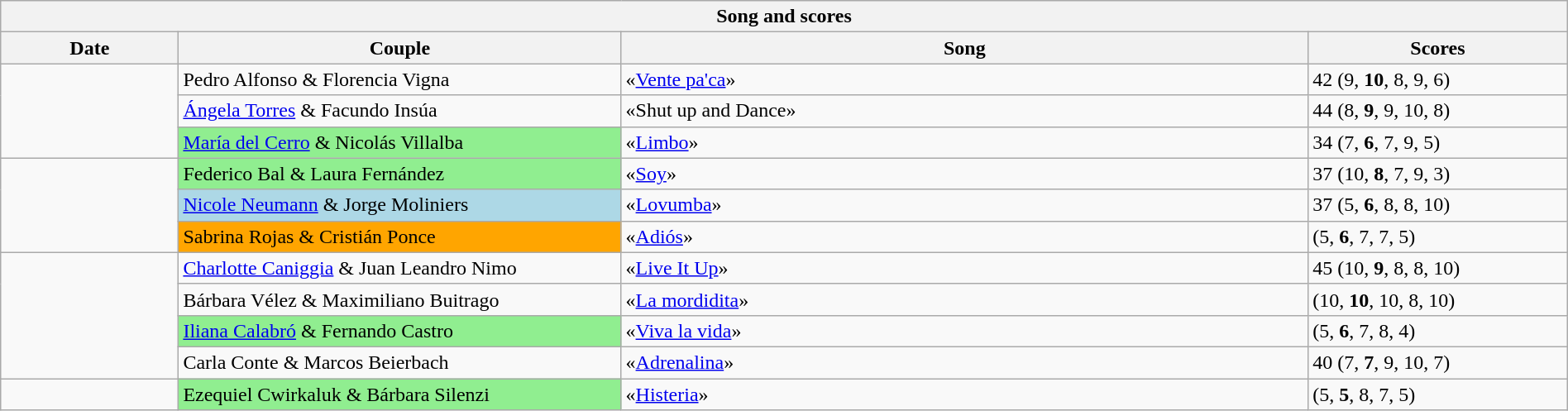<table class="wikitable collapsible collapsed" style=" text-align: align; width: 100%;">
<tr>
<th colspan="11" style="with: 100%;" align="center">Song and scores</th>
</tr>
<tr>
<th width=80>Date</th>
<th width=210>Couple</th>
<th width=330>Song</th>
<th width=120>Scores</th>
</tr>
<tr>
<td rowspan="3"></td>
<td bgcolor="">Pedro Alfonso & Florencia Vigna</td>
<td>«<a href='#'>Vente pa'ca</a>» </td>
<td>42 (9, <strong>10</strong>, 8, 9, 6)</td>
</tr>
<tr>
<td bgcolor=""><a href='#'>Ángela Torres</a> & Facundo Insúa</td>
<td>«Shut up and Dance» </td>
<td>44 (8, <strong>9</strong>, 9, 10, 8)</td>
</tr>
<tr>
<td bgcolor="lightgreen"><a href='#'>María del Cerro</a> & Nicolás Villalba</td>
<td>«<a href='#'>Limbo</a>» </td>
<td>34 (7, <strong>6</strong>, 7, 9, 5)</td>
</tr>
<tr>
<td rowspan="3"></td>
<td bgcolor="lightgreen">Federico Bal & Laura Fernández</td>
<td>«<a href='#'>Soy</a>» </td>
<td>37 (10, <strong>8</strong>, 7, 9, 3)</td>
</tr>
<tr>
<td bgcolor="lightblue"><a href='#'>Nicole Neumann</a> & Jorge Moliniers</td>
<td>«<a href='#'>Lovumba</a>» </td>
<td>37 (5, <strong>6</strong>, 8, 8, 10)</td>
</tr>
<tr>
<td bgcolor="orange">Sabrina Rojas & Cristián Ponce</td>
<td>«<a href='#'>Adiós</a>» </td>
<td> (5, <strong>6</strong>, 7, 7, 5)</td>
</tr>
<tr>
<td rowspan="4"></td>
<td bgcolor=""><a href='#'>Charlotte Caniggia</a> & Juan Leandro Nimo</td>
<td>«<a href='#'>Live It Up</a>» </td>
<td>45 (10, <strong>9</strong>, 8, 8, 10)</td>
</tr>
<tr>
<td bgcolor="">Bárbara Vélez & Maximiliano Buitrago</td>
<td>«<a href='#'>La mordidita</a>» </td>
<td> (10, <strong>10</strong>, 10, 8, 10)</td>
</tr>
<tr>
<td bgcolor="lightgreen"><a href='#'>Iliana Calabró</a> & Fernando Castro</td>
<td>«<a href='#'>Viva la vida</a>» </td>
<td> (5, <strong>6</strong>, 7, 8, 4)</td>
</tr>
<tr>
<td bgcolor="">Carla Conte & Marcos Beierbach</td>
<td>«<a href='#'>Adrenalina</a>» </td>
<td>40 (7, <strong>7</strong>, 9, 10, 7)</td>
</tr>
<tr>
<td rowspan="1"></td>
<td bgcolor="lightgreen">Ezequiel Cwirkaluk & Bárbara Silenzi</td>
<td>«<a href='#'>Histeria</a>» </td>
<td> (5, <strong>5</strong>, 8, 7, 5)</td>
</tr>
</table>
